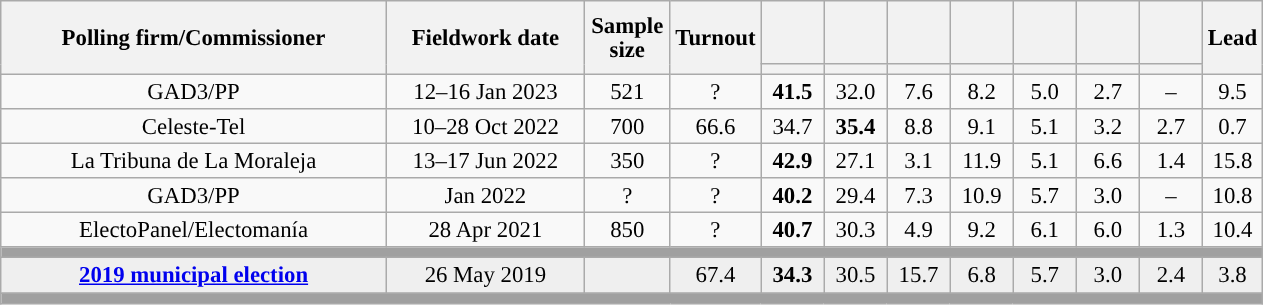<table class="wikitable collapsible collapsed" style="text-align:center; font-size:95%; line-height:16px;">
<tr style="height:42px;">
<th style="width:250px;" rowspan="2">Polling firm/Commissioner</th>
<th style="width:125px;" rowspan="2">Fieldwork date</th>
<th style="width:50px;" rowspan="2">Sample size</th>
<th style="width:45px;" rowspan="2">Turnout</th>
<th style="width:35px;"></th>
<th style="width:35px;"></th>
<th style="width:35px;"></th>
<th style="width:35px;"></th>
<th style="width:35px;"></th>
<th style="width:35px;"></th>
<th style="width:35px;"></th>
<th style="width:30px;" rowspan="2">Lead</th>
</tr>
<tr>
<th style="color:inherit;background:"></th>
<th style="color:inherit;background:"></th>
<th style="color:inherit;background:"></th>
<th style="color:inherit;background:"></th>
<th style="color:inherit;background:"></th>
<th style="color:inherit;background:"></th>
<th style="color:inherit;background:"></th>
</tr>
<tr>
<td>GAD3/PP</td>
<td>12–16 Jan 2023</td>
<td>521</td>
<td>?</td>
<td><strong>41.5</strong><br></td>
<td>32.0<br></td>
<td>7.6<br></td>
<td>8.2<br></td>
<td>5.0<br></td>
<td>2.7<br></td>
<td>–</td>
<td style="background:">9.5</td>
</tr>
<tr>
<td>Celeste-Tel</td>
<td>10–28 Oct 2022</td>
<td>700</td>
<td>66.6</td>
<td>34.7<br></td>
<td><strong>35.4</strong><br></td>
<td>8.8<br></td>
<td>9.1<br></td>
<td>5.1<br></td>
<td>3.2<br></td>
<td>2.7<br></td>
<td style="background:">0.7</td>
</tr>
<tr>
<td>La Tribuna de La Moraleja</td>
<td>13–17 Jun 2022</td>
<td>350</td>
<td>?</td>
<td><strong>42.9</strong><br></td>
<td>27.1<br></td>
<td>3.1<br></td>
<td>11.9<br></td>
<td>5.1<br></td>
<td>6.6<br></td>
<td>1.4<br></td>
<td style="background:">15.8</td>
</tr>
<tr>
<td>GAD3/PP</td>
<td>Jan 2022</td>
<td>?</td>
<td>?</td>
<td><strong>40.2</strong><br></td>
<td>29.4<br></td>
<td>7.3<br></td>
<td>10.9<br></td>
<td>5.7<br></td>
<td>3.0<br></td>
<td>–</td>
<td style="background:">10.8</td>
</tr>
<tr>
<td>ElectoPanel/Electomanía</td>
<td>28 Apr 2021</td>
<td>850</td>
<td>?</td>
<td><strong>40.7</strong><br></td>
<td>30.3<br></td>
<td>4.9<br></td>
<td>9.2<br></td>
<td>6.1<br></td>
<td>6.0<br></td>
<td>1.3<br></td>
<td style="background:">10.4</td>
</tr>
<tr>
<td colspan="12" style="background:#A0A0A0"></td>
</tr>
<tr style="background:#EFEFEF;">
<td><strong><a href='#'>2019 municipal election</a></strong></td>
<td>26 May 2019</td>
<td></td>
<td>67.4</td>
<td><strong>34.3</strong><br></td>
<td>30.5<br></td>
<td>15.7<br></td>
<td>6.8<br></td>
<td>5.7<br></td>
<td>3.0<br></td>
<td>2.4<br></td>
<td style="background:">3.8</td>
</tr>
<tr>
<td colspan="12" style="background:#A0A0A0"></td>
</tr>
</table>
